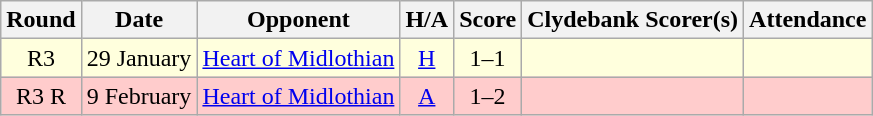<table class="wikitable" style="text-align:center">
<tr>
<th>Round</th>
<th>Date</th>
<th>Opponent</th>
<th>H/A</th>
<th>Score</th>
<th>Clydebank Scorer(s)</th>
<th>Attendance</th>
</tr>
<tr bgcolor=#FFFFDD>
<td>R3</td>
<td align=left>29 January</td>
<td align=left><a href='#'>Heart of Midlothian</a></td>
<td><a href='#'>H</a></td>
<td>1–1</td>
<td align=left></td>
<td></td>
</tr>
<tr bgcolor=#FFCCCC>
<td>R3 R</td>
<td align=left>9 February</td>
<td align=left><a href='#'>Heart of Midlothian</a></td>
<td><a href='#'>A</a></td>
<td>1–2</td>
<td align=left></td>
<td></td>
</tr>
</table>
